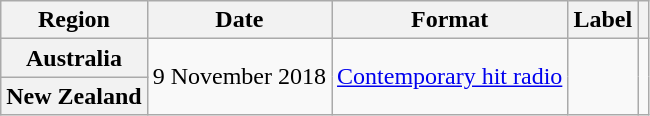<table class="wikitable plainrowheaders">
<tr>
<th scope="col">Region</th>
<th scope="col">Date</th>
<th scope="col">Format</th>
<th scope="col">Label</th>
<th scope="col"></th>
</tr>
<tr>
<th scope="row">Australia</th>
<td rowspan="2">9 November 2018</td>
<td rowspan="2"><a href='#'>Contemporary hit radio</a></td>
<td rowspan="2"></td>
<td rowspan="2"></td>
</tr>
<tr>
<th scope="row">New Zealand</th>
</tr>
</table>
